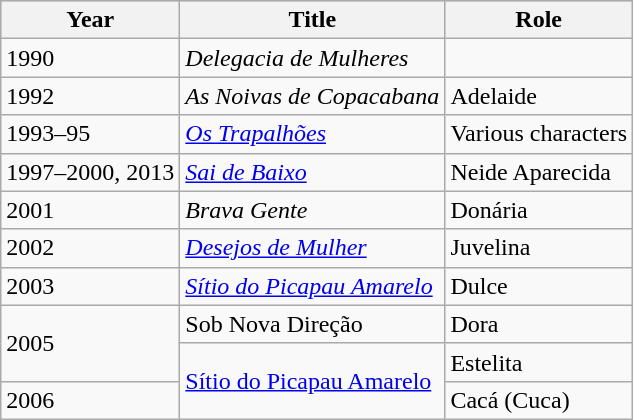<table class="wikitable">
<tr style="background:#ccc; text-align:center;">
<th>Year</th>
<th>Title</th>
<th>Role</th>
</tr>
<tr>
<td>1990</td>
<td><em>Delegacia de Mulheres</em></td>
<td></td>
</tr>
<tr>
<td>1992</td>
<td><em>As Noivas de Copacabana</em></td>
<td>Adelaide</td>
</tr>
<tr>
<td>1993–95</td>
<td><em><a href='#'>Os Trapalhões</a></em></td>
<td>Various characters</td>
</tr>
<tr>
<td>1997–2000, 2013</td>
<td><em><a href='#'>Sai de Baixo</a></em></td>
<td>Neide Aparecida</td>
</tr>
<tr>
<td>2001</td>
<td><em>Brava Gente</em></td>
<td>Donária</td>
</tr>
<tr>
<td>2002</td>
<td><em><a href='#'>Desejos de Mulher</a></em></td>
<td>Juvelina</td>
</tr>
<tr>
<td>2003</td>
<td><em><a href='#'>Sítio do Picapau Amarelo</a></td>
<td>Dulce</td>
</tr>
<tr>
<td rowspan=2>2005</td>
<td></em>Sob Nova Direção<em></td>
<td>Dora</td>
</tr>
<tr>
<td rowspan=2></em><a href='#'>Sítio do Picapau Amarelo</a><em></td>
<td>Estelita</td>
</tr>
<tr>
<td>2006</td>
<td>Cacá (Cuca)</td>
</tr>
</table>
